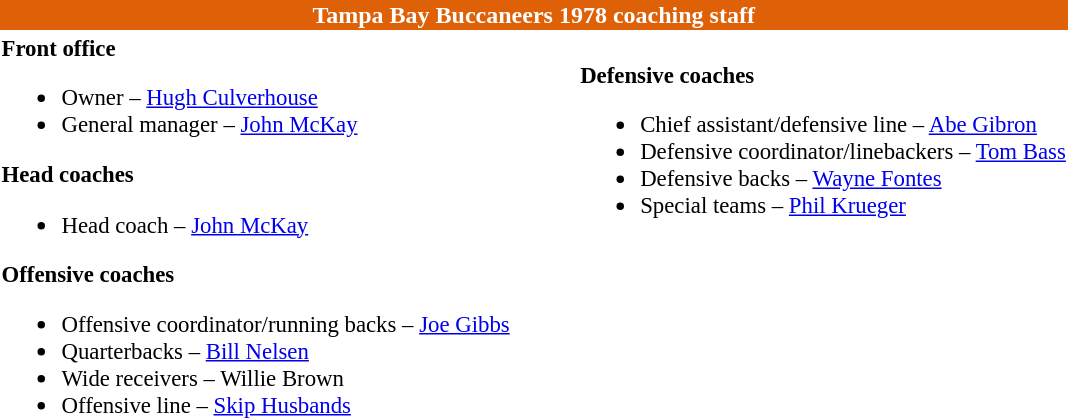<table class="toccolours" style="text-align: left;">
<tr>
<th colspan="7" style="background:#de6108; color:white; text-align:center;">Tampa Bay Buccaneers 1978 coaching staff</th>
</tr>
<tr>
<td style="font-size:95%; vertical-align:top;"><strong>Front office</strong><br><ul><li>Owner – <a href='#'>Hugh Culverhouse</a></li><li>General manager – <a href='#'>John McKay</a></li></ul><strong>Head coaches</strong><ul><li>Head coach – <a href='#'>John McKay</a></li></ul><strong>Offensive coaches</strong><ul><li>Offensive coordinator/running backs – <a href='#'>Joe Gibbs</a></li><li>Quarterbacks – <a href='#'>Bill Nelsen</a></li><li>Wide receivers – Willie Brown</li><li>Offensive line – <a href='#'>Skip Husbands</a></li></ul></td>
<td width="35"> </td>
<td valign="top"></td>
<td style="font-size:95%; vertical-align:top;"><br><strong>Defensive coaches</strong><ul><li>Chief assistant/defensive line – <a href='#'>Abe Gibron</a></li><li>Defensive coordinator/linebackers – <a href='#'>Tom Bass</a></li><li>Defensive backs – <a href='#'>Wayne Fontes</a></li><li>Special teams – <a href='#'>Phil Krueger</a></li></ul></td>
</tr>
</table>
